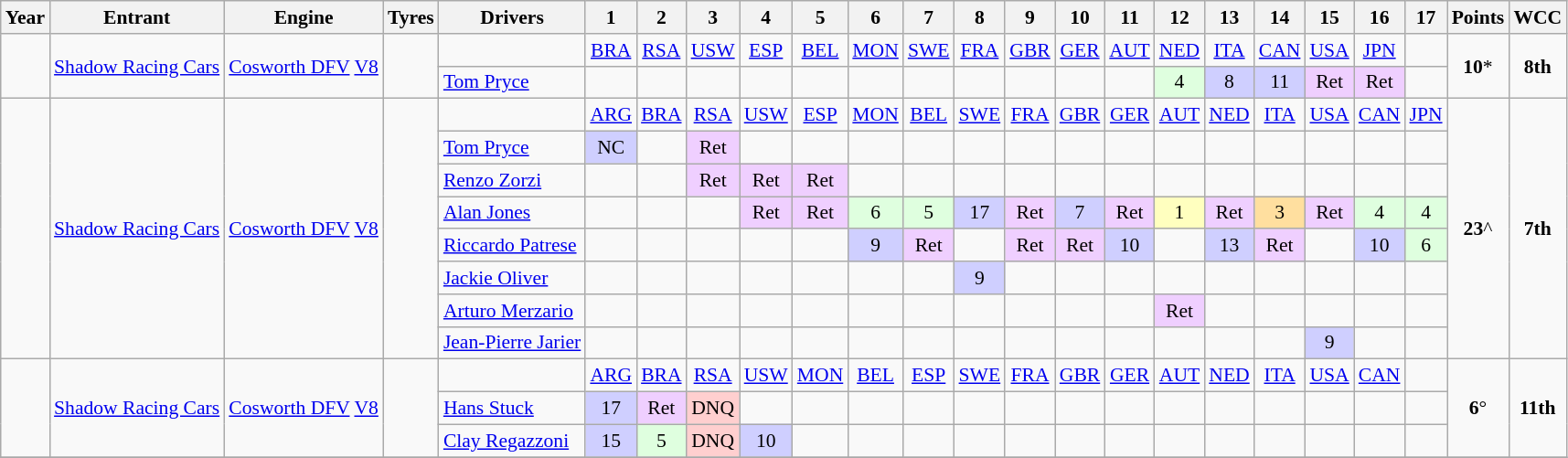<table class="wikitable" style="text-align:center; font-size:90%">
<tr>
<th>Year</th>
<th>Entrant</th>
<th>Engine</th>
<th>Tyres</th>
<th>Drivers</th>
<th>1</th>
<th>2</th>
<th>3</th>
<th>4</th>
<th>5</th>
<th>6</th>
<th>7</th>
<th>8</th>
<th>9</th>
<th>10</th>
<th>11</th>
<th>12</th>
<th>13</th>
<th>14</th>
<th>15</th>
<th>16</th>
<th>17</th>
<th>Points</th>
<th>WCC</th>
</tr>
<tr>
<td rowspan="2"></td>
<td rowspan="2"><a href='#'>Shadow Racing Cars</a></td>
<td rowspan="2"><a href='#'>Cosworth DFV</a> <a href='#'>V8</a></td>
<td rowspan="2"></td>
<td></td>
<td><a href='#'>BRA</a></td>
<td><a href='#'>RSA</a></td>
<td><a href='#'>USW</a></td>
<td><a href='#'>ESP</a></td>
<td><a href='#'>BEL</a></td>
<td><a href='#'>MON</a></td>
<td><a href='#'>SWE</a></td>
<td><a href='#'>FRA</a></td>
<td><a href='#'>GBR</a></td>
<td><a href='#'>GER</a></td>
<td><a href='#'>AUT</a></td>
<td><a href='#'>NED</a></td>
<td><a href='#'>ITA</a></td>
<td><a href='#'>CAN</a></td>
<td><a href='#'>USA</a></td>
<td><a href='#'>JPN</a></td>
<td></td>
<td rowspan="2"><strong>10</strong>*</td>
<td rowspan="2"><strong>8th</strong></td>
</tr>
<tr>
<td align="left"><a href='#'>Tom Pryce</a></td>
<td></td>
<td></td>
<td></td>
<td></td>
<td></td>
<td></td>
<td></td>
<td></td>
<td></td>
<td></td>
<td></td>
<td style="background:#dfffdf;">4</td>
<td style="background:#cfcfff;">8</td>
<td style="background:#cfcfff;">11</td>
<td style="background:#efcfff;">Ret</td>
<td style="background:#efcfff;">Ret</td>
<td></td>
</tr>
<tr>
<td rowspan="8"></td>
<td rowspan="8"><a href='#'>Shadow Racing Cars</a></td>
<td rowspan="8"><a href='#'>Cosworth DFV</a> <a href='#'>V8</a></td>
<td rowspan="8"></td>
<td></td>
<td><a href='#'>ARG</a></td>
<td><a href='#'>BRA</a></td>
<td><a href='#'>RSA</a></td>
<td><a href='#'>USW</a></td>
<td><a href='#'>ESP</a></td>
<td><a href='#'>MON</a></td>
<td><a href='#'>BEL</a></td>
<td><a href='#'>SWE</a></td>
<td><a href='#'>FRA</a></td>
<td><a href='#'>GBR</a></td>
<td><a href='#'>GER</a></td>
<td><a href='#'>AUT</a></td>
<td><a href='#'>NED</a></td>
<td><a href='#'>ITA</a></td>
<td><a href='#'>USA</a></td>
<td><a href='#'>CAN</a></td>
<td><a href='#'>JPN</a></td>
<td rowspan="8"><strong>23</strong>^</td>
<td rowspan="8"><strong>7th</strong></td>
</tr>
<tr>
<td align="left"><a href='#'>Tom Pryce</a></td>
<td style="background:#cfcfff;">NC</td>
<td></td>
<td style="background:#efcfff;">Ret</td>
<td></td>
<td></td>
<td></td>
<td></td>
<td></td>
<td></td>
<td></td>
<td></td>
<td></td>
<td></td>
<td></td>
<td></td>
<td></td>
<td></td>
</tr>
<tr>
<td align="left"><a href='#'>Renzo Zorzi</a></td>
<td></td>
<td></td>
<td style="background:#efcfff;">Ret</td>
<td style="background:#efcfff;">Ret</td>
<td style="background:#efcfff;">Ret</td>
<td></td>
<td></td>
<td></td>
<td></td>
<td></td>
<td></td>
<td></td>
<td></td>
<td></td>
<td></td>
<td></td>
<td></td>
</tr>
<tr>
<td align="left"><a href='#'>Alan Jones</a></td>
<td></td>
<td></td>
<td></td>
<td style="background:#efcfff;">Ret</td>
<td style="background:#efcfff;">Ret</td>
<td style="background:#dfffdf;">6</td>
<td style="background:#dfffdf;">5</td>
<td style="background:#cfcfff;">17</td>
<td style="background:#efcfff;">Ret</td>
<td style="background:#cfcfff;">7</td>
<td style="background:#efcfff;">Ret</td>
<td style="background:#FFFFBF;">1</td>
<td style="background:#efcfff;">Ret</td>
<td style="background:#FFDF9F;">3</td>
<td style="background:#efcfff;">Ret</td>
<td style="background:#dfffdf;">4</td>
<td style="background:#dfffdf;">4</td>
</tr>
<tr>
<td align="left"><a href='#'>Riccardo Patrese</a></td>
<td></td>
<td></td>
<td></td>
<td></td>
<td></td>
<td style="background:#cfcfff;">9</td>
<td style="background:#efcfff;">Ret</td>
<td></td>
<td style="background:#efcfff;">Ret</td>
<td style="background:#efcfff;">Ret</td>
<td style="background:#cfcfff;">10</td>
<td></td>
<td style="background:#cfcfff;">13</td>
<td style="background:#efcfff;">Ret</td>
<td></td>
<td style="background:#cfcfff;">10</td>
<td style="background:#dfffdf;">6</td>
</tr>
<tr>
<td align="left"><a href='#'>Jackie Oliver</a></td>
<td></td>
<td></td>
<td></td>
<td></td>
<td></td>
<td></td>
<td></td>
<td style="background:#cfcfff;">9</td>
<td></td>
<td></td>
<td></td>
<td></td>
<td></td>
<td></td>
<td></td>
<td></td>
<td></td>
</tr>
<tr>
<td align="left"><a href='#'>Arturo Merzario</a></td>
<td></td>
<td></td>
<td></td>
<td></td>
<td></td>
<td></td>
<td></td>
<td></td>
<td></td>
<td></td>
<td></td>
<td style="background:#efcfff;">Ret</td>
<td></td>
<td></td>
<td></td>
<td></td>
<td></td>
</tr>
<tr>
<td align="left"><a href='#'>Jean-Pierre Jarier</a></td>
<td></td>
<td></td>
<td></td>
<td></td>
<td></td>
<td></td>
<td></td>
<td></td>
<td></td>
<td></td>
<td></td>
<td></td>
<td></td>
<td></td>
<td style="background:#cfcfff;">9</td>
<td></td>
<td></td>
</tr>
<tr>
<td rowspan="3"></td>
<td rowspan="3"><a href='#'>Shadow Racing Cars</a></td>
<td rowspan="3"><a href='#'>Cosworth DFV</a> <a href='#'>V8</a></td>
<td rowspan="3"></td>
<td></td>
<td><a href='#'>ARG</a></td>
<td><a href='#'>BRA</a></td>
<td><a href='#'>RSA</a></td>
<td><a href='#'>USW</a></td>
<td><a href='#'>MON</a></td>
<td><a href='#'>BEL</a></td>
<td><a href='#'>ESP</a></td>
<td><a href='#'>SWE</a></td>
<td><a href='#'>FRA</a></td>
<td><a href='#'>GBR</a></td>
<td><a href='#'>GER</a></td>
<td><a href='#'>AUT</a></td>
<td><a href='#'>NED</a></td>
<td><a href='#'>ITA</a></td>
<td><a href='#'>USA</a></td>
<td><a href='#'>CAN</a></td>
<td></td>
<td rowspan="3"><strong>6</strong>°</td>
<td rowspan="3"><strong>11th</strong></td>
</tr>
<tr>
<td align="left"><a href='#'>Hans Stuck</a></td>
<td style="background:#cfcfff;">17</td>
<td style="background:#efcfff;">Ret</td>
<td style="background:#FFCFCF;">DNQ</td>
<td></td>
<td></td>
<td></td>
<td></td>
<td></td>
<td></td>
<td></td>
<td></td>
<td></td>
<td></td>
<td></td>
<td></td>
<td></td>
<td></td>
</tr>
<tr>
<td align="left"><a href='#'>Clay Regazzoni</a></td>
<td style="background:#cfcfff;">15</td>
<td style="background:#dfffdf;">5</td>
<td style="background:#FFCFCF;">DNQ</td>
<td style="background:#cfcfff;">10</td>
<td></td>
<td></td>
<td></td>
<td></td>
<td></td>
<td></td>
<td></td>
<td></td>
<td></td>
<td></td>
<td></td>
<td></td>
<td></td>
</tr>
<tr>
</tr>
</table>
